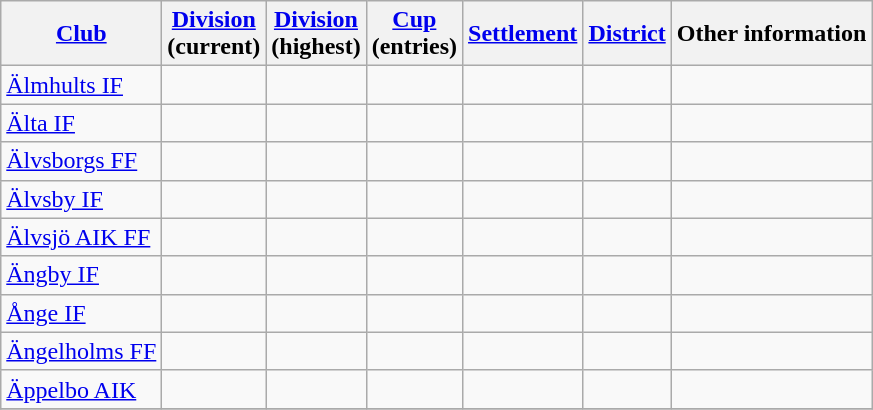<table class="wikitable" style="text-align:left">
<tr>
<th style= width="180px"><a href='#'>Club</a></th>
<th style= width="80px"><a href='#'>Division</a><br> (current)</th>
<th style= width="80px"><a href='#'>Division</a><br> (highest)</th>
<th style= width="60px"><a href='#'>Cup</a><br> (entries)</th>
<th style= width="110px"><a href='#'>Settlement</a></th>
<th style= width="110px"><a href='#'>District</a></th>
<th style= width="230px">Other information</th>
</tr>
<tr>
<td><a href='#'>Älmhults IF</a></td>
<td></td>
<td></td>
<td></td>
<td></td>
<td></td>
<td></td>
</tr>
<tr>
<td><a href='#'>Älta IF</a></td>
<td></td>
<td></td>
<td></td>
<td></td>
<td></td>
<td></td>
</tr>
<tr>
<td><a href='#'>Älvsborgs FF</a></td>
<td></td>
<td></td>
<td></td>
<td></td>
<td></td>
<td></td>
</tr>
<tr>
<td><a href='#'>Älvsby IF</a></td>
<td></td>
<td></td>
<td></td>
<td></td>
<td></td>
<td></td>
</tr>
<tr>
<td><a href='#'>Älvsjö AIK FF</a></td>
<td></td>
<td></td>
<td></td>
<td></td>
<td></td>
<td></td>
</tr>
<tr>
<td><a href='#'>Ängby IF</a></td>
<td></td>
<td></td>
<td></td>
<td></td>
<td></td>
<td></td>
</tr>
<tr>
<td><a href='#'>Ånge IF</a></td>
<td></td>
<td></td>
<td></td>
<td></td>
<td></td>
<td></td>
</tr>
<tr>
<td><a href='#'>Ängelholms FF</a></td>
<td></td>
<td></td>
<td></td>
<td></td>
<td></td>
<td></td>
</tr>
<tr>
<td><a href='#'>Äppelbo AIK</a></td>
<td></td>
<td></td>
<td></td>
<td></td>
<td></td>
<td></td>
</tr>
<tr>
</tr>
</table>
